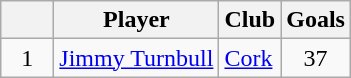<table class="wikitable" border="1">
<tr>
<th width="28"></th>
<th>Player</th>
<th>Club</th>
<th>Goals</th>
</tr>
<tr>
<td align="center">1</td>
<td><a href='#'>Jimmy Turnbull</a></td>
<td><a href='#'>Cork</a></td>
<td align="center">37</td>
</tr>
</table>
